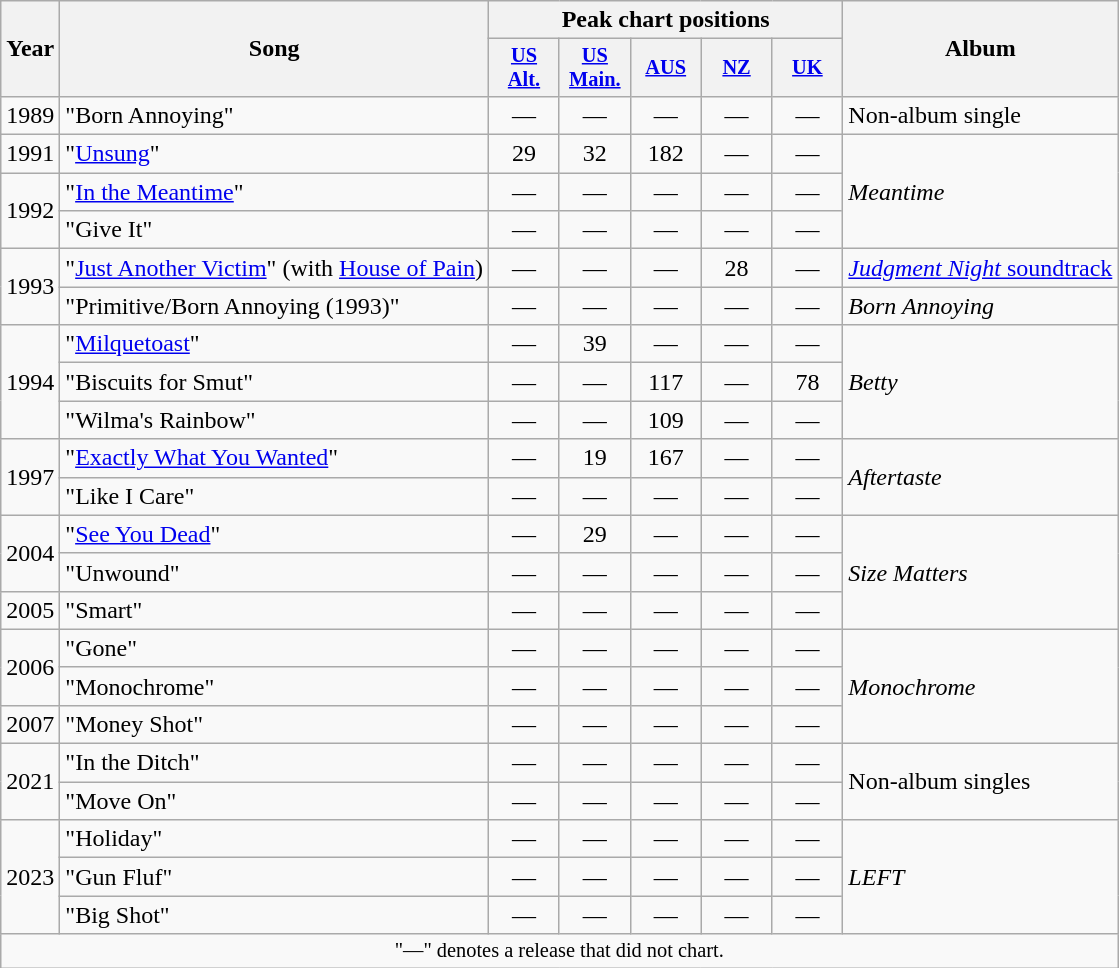<table class="wikitable">
<tr>
<th scope="col" rowspan="2">Year</th>
<th scope="col" rowspan="2">Song</th>
<th scope="col" colspan="5">Peak chart positions</th>
<th scope="col" rowspan="2">Album</th>
</tr>
<tr>
<th style="width:3em;font-size:85%"><a href='#'>US<br>Alt.</a><br></th>
<th style="width:3em;font-size:85%"><a href='#'>US<br>Main.</a><br></th>
<th style="width:3em;font-size:85%"><a href='#'>AUS</a><br></th>
<th style="width:3em;font-size:85%"><a href='#'>NZ</a><br></th>
<th style="width:3em;font-size:85%"><a href='#'>UK</a><br></th>
</tr>
<tr>
<td>1989</td>
<td>"Born Annoying"</td>
<td style="text-align:center;">—</td>
<td style="text-align:center;">—</td>
<td style="text-align:center;">—</td>
<td style="text-align:center;">—</td>
<td style="text-align:center;">—</td>
<td rowspan="1">Non-album single</td>
</tr>
<tr>
<td>1991</td>
<td>"<a href='#'>Unsung</a>"</td>
<td style="text-align:center;">29</td>
<td style="text-align:center;">32</td>
<td style="text-align:center;">182</td>
<td style="text-align:center;">—</td>
<td style="text-align:center;">—</td>
<td rowspan="3"><em>Meantime</em></td>
</tr>
<tr>
<td rowspan="2">1992</td>
<td>"<a href='#'>In the Meantime</a>"</td>
<td style="text-align:center;">—</td>
<td style="text-align:center;">—</td>
<td style="text-align:center;">—</td>
<td style="text-align:center;">—</td>
<td style="text-align:center;">—</td>
</tr>
<tr>
<td>"Give It"</td>
<td style="text-align:center;">—</td>
<td style="text-align:center;">—</td>
<td style="text-align:center;">—</td>
<td style="text-align:center;">—</td>
<td style="text-align:center;">—</td>
</tr>
<tr>
<td rowspan="2">1993</td>
<td>"<a href='#'>Just Another Victim</a>" (with <a href='#'>House of Pain</a>)</td>
<td style="text-align:center;">—</td>
<td style="text-align:center;">—</td>
<td style="text-align:center;">—</td>
<td style="text-align:center;">28</td>
<td style="text-align:center;">—</td>
<td><a href='#'><em>Judgment Night</em> soundtrack</a></td>
</tr>
<tr>
<td>"Primitive/Born Annoying (1993)"</td>
<td style="text-align:center;">—</td>
<td style="text-align:center;">—</td>
<td style="text-align:center;">—</td>
<td style="text-align:center;">—</td>
<td style="text-align:center;">—</td>
<td><em>Born Annoying</em></td>
</tr>
<tr>
<td rowspan="3">1994</td>
<td>"<a href='#'>Milquetoast</a>"</td>
<td style="text-align:center;">—</td>
<td style="text-align:center;">39</td>
<td style="text-align:center;">—</td>
<td style="text-align:center;">—</td>
<td style="text-align:center;">—</td>
<td rowspan="3"><em>Betty</em></td>
</tr>
<tr>
<td>"Biscuits for Smut"</td>
<td style="text-align:center;">—</td>
<td style="text-align:center;">—</td>
<td style="text-align:center;">117</td>
<td style="text-align:center;">—</td>
<td style="text-align:center;">78</td>
</tr>
<tr>
<td>"Wilma's Rainbow"</td>
<td style="text-align:center;">—</td>
<td style="text-align:center;">—</td>
<td style="text-align:center;">109</td>
<td style="text-align:center;">—</td>
<td style="text-align:center;">—</td>
</tr>
<tr>
<td rowspan="2">1997</td>
<td>"<a href='#'>Exactly What You Wanted</a>"</td>
<td style="text-align:center;">—</td>
<td style="text-align:center;">19</td>
<td style="text-align:center;">167</td>
<td style="text-align:center;">—</td>
<td style="text-align:center;">—</td>
<td rowspan="2"><em>Aftertaste</em></td>
</tr>
<tr>
<td>"Like I Care"</td>
<td style="text-align:center;">—</td>
<td style="text-align:center;">—</td>
<td style="text-align:center;">—</td>
<td style="text-align:center;">—</td>
<td style="text-align:center;">—</td>
</tr>
<tr>
<td rowspan="2">2004</td>
<td>"<a href='#'>See You Dead</a>"</td>
<td style="text-align:center;">—</td>
<td style="text-align:center;">29</td>
<td style="text-align:center;">—</td>
<td style="text-align:center;">—</td>
<td style="text-align:center;">—</td>
<td rowspan="3"><em>Size Matters</em></td>
</tr>
<tr>
<td>"Unwound"</td>
<td style="text-align:center;">—</td>
<td style="text-align:center;">—</td>
<td style="text-align:center;">—</td>
<td style="text-align:center;">—</td>
<td style="text-align:center;">—</td>
</tr>
<tr>
<td>2005</td>
<td>"Smart"</td>
<td style="text-align:center;">—</td>
<td style="text-align:center;">—</td>
<td style="text-align:center;">—</td>
<td style="text-align:center;">—</td>
<td style="text-align:center;">—</td>
</tr>
<tr>
<td rowspan="2">2006</td>
<td>"Gone"</td>
<td style="text-align:center;">—</td>
<td style="text-align:center;">—</td>
<td style="text-align:center;">—</td>
<td style="text-align:center;">—</td>
<td style="text-align:center;">—</td>
<td rowspan="3"><em>Monochrome</em></td>
</tr>
<tr>
<td>"Monochrome"</td>
<td style="text-align:center;">—</td>
<td style="text-align:center;">—</td>
<td style="text-align:center;">—</td>
<td style="text-align:center;">—</td>
<td style="text-align:center;">—</td>
</tr>
<tr>
<td>2007</td>
<td>"Money Shot"</td>
<td style="text-align:center;">—</td>
<td style="text-align:center;">—</td>
<td style="text-align:center;">—</td>
<td style="text-align:center;">—</td>
<td style="text-align:center;">—</td>
</tr>
<tr>
<td rowspan="2">2021</td>
<td>"In the Ditch"</td>
<td style="text-align:center;">—</td>
<td style="text-align:center;">—</td>
<td style="text-align:center;">—</td>
<td style="text-align:center;">—</td>
<td style="text-align:center;">—</td>
<td rowspan="2">Non-album singles</td>
</tr>
<tr>
<td>"Move On"</td>
<td style="text-align:center;">—</td>
<td style="text-align:center;">—</td>
<td style="text-align:center;">—</td>
<td style="text-align:center;">—</td>
<td style="text-align:center;">—</td>
</tr>
<tr>
<td rowspan="3">2023</td>
<td>"Holiday"</td>
<td style="text-align:center;">—</td>
<td style="text-align:center;">—</td>
<td style="text-align:center;">—</td>
<td style="text-align:center;">—</td>
<td style="text-align:center;">—</td>
<td rowspan="3"><em>LEFT</em></td>
</tr>
<tr>
<td>"Gun Fluf"</td>
<td style="text-align:center;">—</td>
<td style="text-align:center;">—</td>
<td style="text-align:center;">—</td>
<td style="text-align:center;">—</td>
<td style="text-align:center;">—</td>
</tr>
<tr>
<td>"Big Shot"</td>
<td style="text-align:center;">—</td>
<td style="text-align:center;">—</td>
<td style="text-align:center;">—</td>
<td style="text-align:center;">—</td>
<td style="text-align:center;">—</td>
</tr>
<tr>
<td colspan="8" style="text-align:center; font-size:85%">"—" denotes a release that did not chart.</td>
</tr>
</table>
